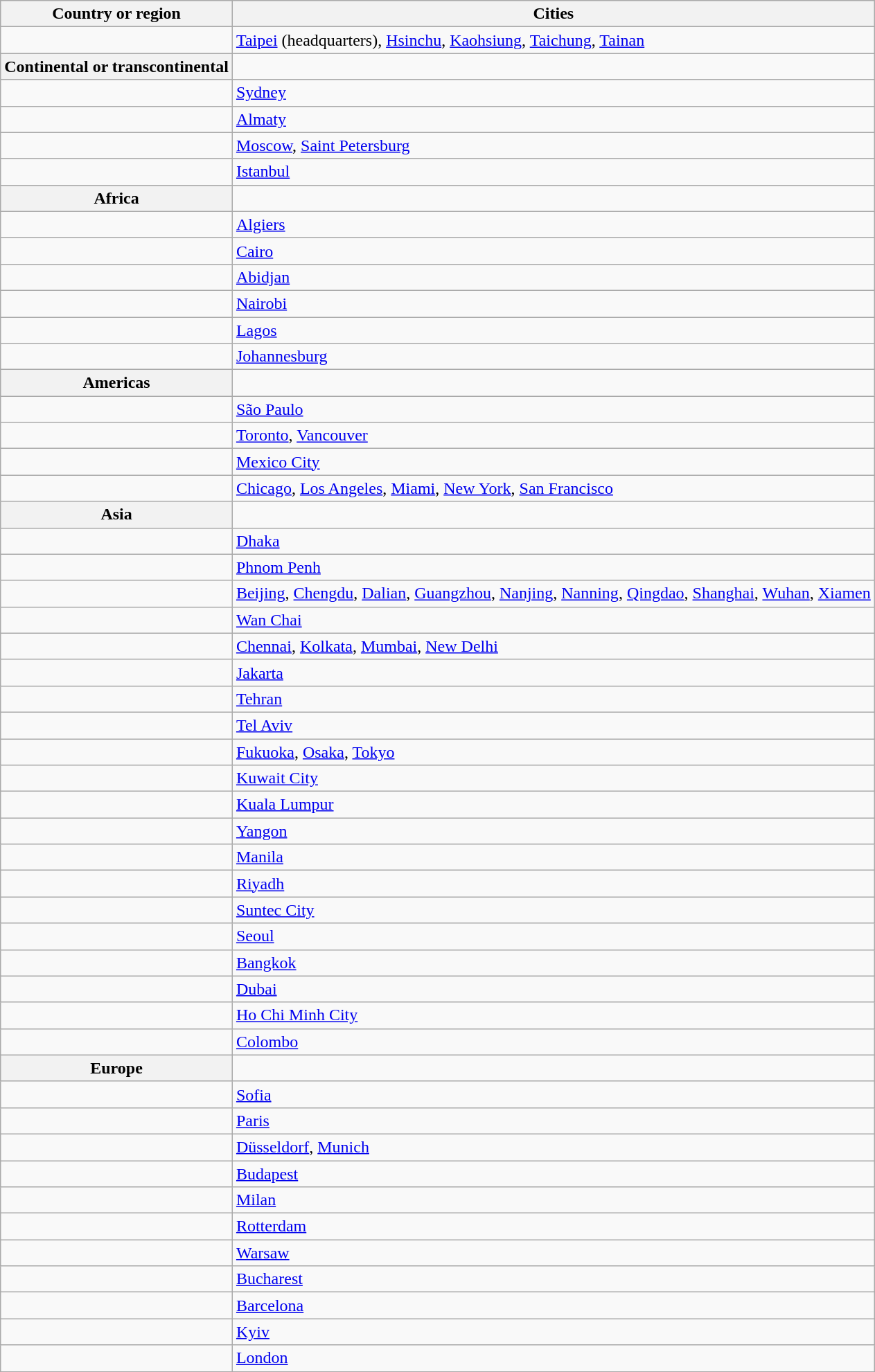<table class="wikitable sortable">
<tr>
<th>Country or region</th>
<th>Cities</th>
</tr>
<tr>
<td></td>
<td><a href='#'>Taipei</a> (headquarters), <a href='#'>Hsinchu</a>, <a href='#'>Kaohsiung</a>, <a href='#'>Taichung</a>, <a href='#'>Tainan</a></td>
</tr>
<tr>
<th>Continental or transcontinental</th>
</tr>
<tr>
<td></td>
<td><a href='#'>Sydney</a></td>
</tr>
<tr>
<td></td>
<td><a href='#'>Almaty</a></td>
</tr>
<tr>
<td></td>
<td><a href='#'>Moscow</a>, <a href='#'>Saint Petersburg</a></td>
</tr>
<tr>
<td></td>
<td><a href='#'>Istanbul</a></td>
</tr>
<tr>
<th>Africa</th>
</tr>
<tr>
<td></td>
<td><a href='#'>Algiers</a></td>
</tr>
<tr>
<td></td>
<td><a href='#'>Cairo</a></td>
</tr>
<tr>
<td></td>
<td><a href='#'>Abidjan</a></td>
</tr>
<tr>
<td></td>
<td><a href='#'>Nairobi</a></td>
</tr>
<tr>
<td></td>
<td><a href='#'>Lagos</a></td>
</tr>
<tr>
<td></td>
<td><a href='#'>Johannesburg</a></td>
</tr>
<tr>
<th>Americas</th>
</tr>
<tr>
<td></td>
<td><a href='#'>São Paulo</a></td>
</tr>
<tr>
<td></td>
<td><a href='#'>Toronto</a>, <a href='#'>Vancouver</a></td>
</tr>
<tr>
<td></td>
<td><a href='#'>Mexico City</a></td>
</tr>
<tr>
<td></td>
<td><a href='#'>Chicago</a>, <a href='#'>Los Angeles</a>, <a href='#'>Miami</a>, <a href='#'>New York</a>, <a href='#'>San Francisco</a></td>
</tr>
<tr>
<th>Asia</th>
</tr>
<tr>
<td></td>
<td><a href='#'>Dhaka</a></td>
</tr>
<tr>
<td></td>
<td><a href='#'>Phnom Penh</a></td>
</tr>
<tr>
<td></td>
<td><a href='#'>Beijing</a>, <a href='#'>Chengdu</a>, <a href='#'>Dalian</a>, <a href='#'>Guangzhou</a>, <a href='#'>Nanjing</a>, <a href='#'>Nanning</a>, <a href='#'>Qingdao</a>, <a href='#'>Shanghai</a>, <a href='#'>Wuhan</a>, <a href='#'>Xiamen</a></td>
</tr>
<tr>
<td></td>
<td><a href='#'>Wan Chai</a></td>
</tr>
<tr>
<td></td>
<td><a href='#'>Chennai</a>, <a href='#'>Kolkata</a>, <a href='#'>Mumbai</a>, <a href='#'>New Delhi</a></td>
</tr>
<tr>
<td></td>
<td><a href='#'>Jakarta</a></td>
</tr>
<tr>
<td></td>
<td><a href='#'>Tehran</a></td>
</tr>
<tr>
<td></td>
<td><a href='#'>Tel Aviv</a></td>
</tr>
<tr>
<td></td>
<td><a href='#'>Fukuoka</a>, <a href='#'>Osaka</a>, <a href='#'>Tokyo</a></td>
</tr>
<tr>
<td></td>
<td><a href='#'>Kuwait City</a></td>
</tr>
<tr>
<td></td>
<td><a href='#'>Kuala Lumpur</a></td>
</tr>
<tr>
<td></td>
<td><a href='#'>Yangon</a></td>
</tr>
<tr>
<td></td>
<td><a href='#'>Manila</a></td>
</tr>
<tr>
<td></td>
<td><a href='#'>Riyadh</a></td>
</tr>
<tr>
<td></td>
<td><a href='#'>Suntec City</a></td>
</tr>
<tr>
<td></td>
<td><a href='#'>Seoul</a></td>
</tr>
<tr>
<td></td>
<td><a href='#'>Bangkok</a></td>
</tr>
<tr>
<td></td>
<td><a href='#'>Dubai</a></td>
</tr>
<tr>
<td></td>
<td><a href='#'>Ho Chi Minh City</a></td>
</tr>
<tr>
<td></td>
<td><a href='#'>Colombo</a></td>
</tr>
<tr>
<th>Europe</th>
</tr>
<tr>
<td></td>
<td><a href='#'>Sofia</a></td>
</tr>
<tr>
<td></td>
<td><a href='#'>Paris</a></td>
</tr>
<tr>
<td></td>
<td><a href='#'>Düsseldorf</a>, <a href='#'>Munich</a></td>
</tr>
<tr>
<td></td>
<td><a href='#'>Budapest</a></td>
</tr>
<tr>
<td></td>
<td><a href='#'>Milan</a></td>
</tr>
<tr>
<td></td>
<td><a href='#'>Rotterdam</a></td>
</tr>
<tr>
<td></td>
<td><a href='#'>Warsaw</a></td>
</tr>
<tr>
<td></td>
<td><a href='#'>Bucharest</a></td>
</tr>
<tr>
<td></td>
<td><a href='#'>Barcelona</a></td>
</tr>
<tr>
<td></td>
<td><a href='#'>Kyiv</a></td>
</tr>
<tr>
<td></td>
<td><a href='#'>London</a></td>
</tr>
<tr>
</tr>
</table>
